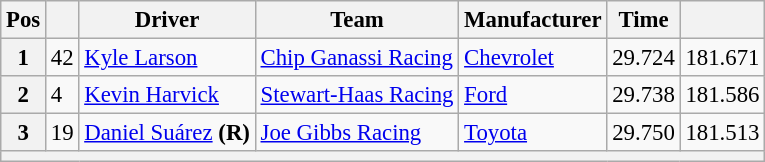<table class="wikitable" style="font-size:95%">
<tr>
<th>Pos</th>
<th></th>
<th>Driver</th>
<th>Team</th>
<th>Manufacturer</th>
<th>Time</th>
<th></th>
</tr>
<tr>
<th>1</th>
<td>42</td>
<td><a href='#'>Kyle Larson</a></td>
<td><a href='#'>Chip Ganassi Racing</a></td>
<td><a href='#'>Chevrolet</a></td>
<td>29.724</td>
<td>181.671</td>
</tr>
<tr>
<th>2</th>
<td>4</td>
<td><a href='#'>Kevin Harvick</a></td>
<td><a href='#'>Stewart-Haas Racing</a></td>
<td><a href='#'>Ford</a></td>
<td>29.738</td>
<td>181.586</td>
</tr>
<tr>
<th>3</th>
<td>19</td>
<td><a href='#'>Daniel Suárez</a> <strong>(R)</strong></td>
<td><a href='#'>Joe Gibbs Racing</a></td>
<td><a href='#'>Toyota</a></td>
<td>29.750</td>
<td>181.513</td>
</tr>
<tr>
<th colspan="7"></th>
</tr>
</table>
